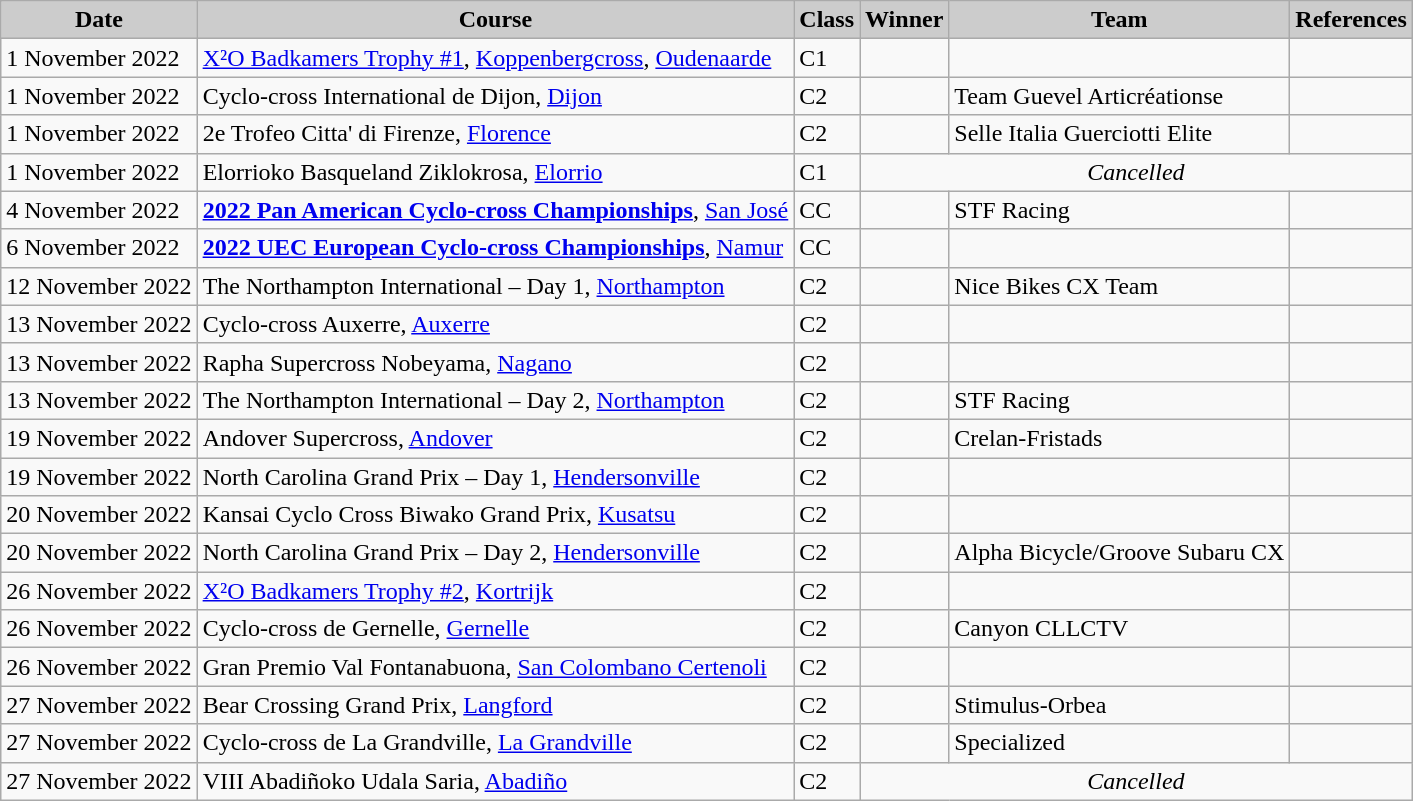<table class="wikitable sortable alternance ">
<tr>
<th scope="col" style="background-color:#CCCCCC;">Date</th>
<th scope="col" style="background-color:#CCCCCC;">Course</th>
<th scope="col" style="background-color:#CCCCCC;">Class</th>
<th scope="col" style="background-color:#CCCCCC;">Winner</th>
<th scope="col" style="background-color:#CCCCCC;">Team</th>
<th scope="col" style="background-color:#CCCCCC;">References</th>
</tr>
<tr>
<td>1 November 2022</td>
<td> <a href='#'>X²O Badkamers Trophy #1</a>, <a href='#'>Koppenbergcross</a>, <a href='#'>Oudenaarde</a></td>
<td>C1</td>
<td></td>
<td></td>
<td></td>
</tr>
<tr>
<td>1 November 2022</td>
<td> Cyclo-cross International de Dijon, <a href='#'>Dijon</a></td>
<td>C2</td>
<td></td>
<td>Team Guevel Articréationse</td>
<td></td>
</tr>
<tr>
<td>1 November 2022</td>
<td> 2e Trofeo Citta' di Firenze, <a href='#'>Florence</a></td>
<td>C2</td>
<td></td>
<td>Selle Italia Guerciotti Elite</td>
<td></td>
</tr>
<tr>
<td>1 November 2022</td>
<td> Elorrioko Basqueland Ziklokrosa, <a href='#'>Elorrio</a></td>
<td>C1</td>
<td colspan="3" align="center"><em>Cancelled</em></td>
</tr>
<tr>
<td>4 November 2022</td>
<td> <strong><a href='#'>2022 Pan American Cyclo-cross Championships</a></strong>, <a href='#'>San José</a></td>
<td>CC</td>
<td></td>
<td>STF Racing</td>
<td></td>
</tr>
<tr>
<td>6 November 2022</td>
<td> <strong><a href='#'>2022 UEC European Cyclo-cross Championships</a></strong>, <a href='#'>Namur</a></td>
<td>CC</td>
<td></td>
<td></td>
<td></td>
</tr>
<tr>
<td>12 November 2022</td>
<td> The Northampton International – Day 1, <a href='#'>Northampton</a></td>
<td>C2</td>
<td></td>
<td>Nice Bikes CX Team</td>
<td></td>
</tr>
<tr>
<td>13 November 2022</td>
<td> Cyclo-cross Auxerre, <a href='#'>Auxerre</a></td>
<td>C2</td>
<td></td>
<td></td>
<td></td>
</tr>
<tr>
<td>13 November 2022</td>
<td> Rapha Supercross Nobeyama, <a href='#'>Nagano</a></td>
<td>C2</td>
<td></td>
<td></td>
<td></td>
</tr>
<tr>
<td>13 November 2022</td>
<td> The Northampton International – Day 2, <a href='#'>Northampton</a></td>
<td>C2</td>
<td></td>
<td>STF Racing</td>
<td></td>
</tr>
<tr>
<td>19 November 2022</td>
<td> Andover Supercross, <a href='#'>Andover</a></td>
<td>C2</td>
<td></td>
<td>Crelan-Fristads</td>
<td></td>
</tr>
<tr>
<td>19 November 2022</td>
<td> North Carolina Grand Prix – Day 1, <a href='#'>Hendersonville</a></td>
<td>C2</td>
<td></td>
<td></td>
<td></td>
</tr>
<tr>
<td>20 November 2022</td>
<td> Kansai Cyclo Cross Biwako Grand Prix, <a href='#'>Kusatsu</a></td>
<td>C2</td>
<td></td>
<td></td>
<td></td>
</tr>
<tr>
<td>20 November 2022</td>
<td> North Carolina Grand Prix – Day 2, <a href='#'>Hendersonville</a></td>
<td>C2</td>
<td></td>
<td>Alpha Bicycle/Groove Subaru CX</td>
<td></td>
</tr>
<tr>
<td>26 November 2022</td>
<td> <a href='#'>X²O Badkamers Trophy #2</a>, <a href='#'>Kortrijk</a></td>
<td>C2</td>
<td></td>
<td></td>
<td></td>
</tr>
<tr>
<td>26 November 2022</td>
<td> Cyclo-cross de Gernelle, <a href='#'>Gernelle</a></td>
<td>C2</td>
<td></td>
<td>Canyon CLLCTV</td>
<td></td>
</tr>
<tr>
<td>26 November 2022</td>
<td> Gran Premio Val Fontanabuona, <a href='#'>San Colombano Certenoli</a></td>
<td>C2</td>
<td></td>
<td></td>
<td></td>
</tr>
<tr>
<td>27 November 2022</td>
<td> Bear Crossing Grand Prix, <a href='#'>Langford</a></td>
<td>C2</td>
<td></td>
<td>Stimulus-Orbea</td>
<td></td>
</tr>
<tr>
<td>27 November 2022</td>
<td> Cyclo-cross de La Grandville, <a href='#'>La Grandville</a></td>
<td>C2</td>
<td></td>
<td>Specialized</td>
<td></td>
</tr>
<tr>
<td>27 November 2022</td>
<td> VIII Abadiñoko Udala Saria, <a href='#'>Abadiño</a></td>
<td>C2</td>
<td colspan="3" align="center"><em>Cancelled</em></td>
</tr>
</table>
